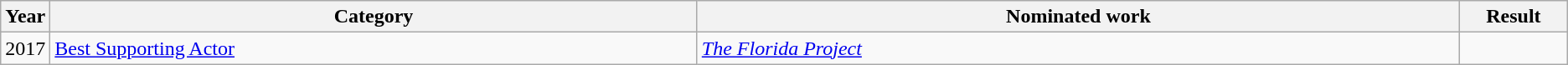<table class=wikitable>
<tr>
<th scope="col" style="width:1em;">Year</th>
<th scope="col" style="width:33em;">Category</th>
<th scope="col" style="width:39em;">Nominated work</th>
<th scope="col" style="width:5em;">Result</th>
</tr>
<tr>
<td>2017</td>
<td><a href='#'>Best Supporting Actor</a></td>
<td><em><a href='#'>The Florida Project</a></em></td>
<td></td>
</tr>
</table>
